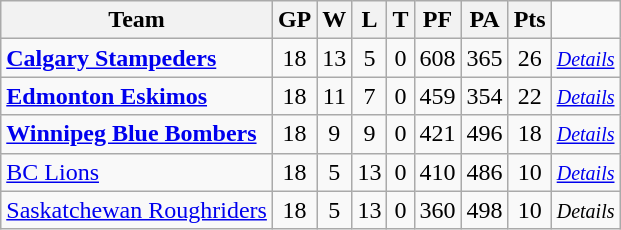<table class="wikitable">
<tr>
<th>Team</th>
<th>GP</th>
<th>W</th>
<th>L</th>
<th>T</th>
<th>PF</th>
<th>PA</th>
<th>Pts</th>
</tr>
<tr align="center">
<td align="left"><strong><a href='#'>Calgary Stampeders</a></strong></td>
<td>18</td>
<td>13</td>
<td>5</td>
<td>0</td>
<td>608</td>
<td>365</td>
<td>26</td>
<td><small><em><a href='#'>Details</a></em></small></td>
</tr>
<tr align="center">
<td align="left"><strong><a href='#'>Edmonton Eskimos</a></strong></td>
<td>18</td>
<td>11</td>
<td>7</td>
<td>0</td>
<td>459</td>
<td>354</td>
<td>22</td>
<td><small><em><a href='#'>Details</a></em></small></td>
</tr>
<tr align="center">
<td align="left"><strong><a href='#'>Winnipeg Blue Bombers</a></strong></td>
<td>18</td>
<td>9</td>
<td>9</td>
<td>0</td>
<td>421</td>
<td>496</td>
<td>18</td>
<td><small><em><a href='#'>Details</a></em></small></td>
</tr>
<tr align="center">
<td align="left"><a href='#'>BC Lions</a></td>
<td>18</td>
<td>5</td>
<td>13</td>
<td>0</td>
<td>410</td>
<td>486</td>
<td>10</td>
<td><small><em><a href='#'>Details</a></em></small></td>
</tr>
<tr align="center">
<td align="left"><a href='#'>Saskatchewan Roughriders</a></td>
<td>18</td>
<td>5</td>
<td>13</td>
<td>0</td>
<td>360</td>
<td>498</td>
<td>10</td>
<td><small><em>Details</em></small></td>
</tr>
</table>
